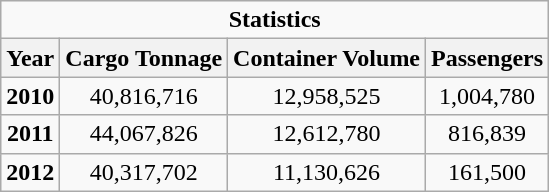<table class="wikitable" style="text-align:center; ">
<tr>
<td colspan="4"><strong>Statistics</strong></td>
</tr>
<tr>
<th>Year</th>
<th>Cargo Tonnage</th>
<th>Container Volume</th>
<th>Passengers</th>
</tr>
<tr>
<td><strong>2010</strong></td>
<td>40,816,716</td>
<td>12,958,525</td>
<td>1,004,780</td>
</tr>
<tr>
<td><strong>2011</strong></td>
<td>44,067,826</td>
<td>12,612,780</td>
<td>816,839</td>
</tr>
<tr>
<td><strong>2012</strong></td>
<td>40,317,702</td>
<td>11,130,626</td>
<td>161,500</td>
</tr>
</table>
